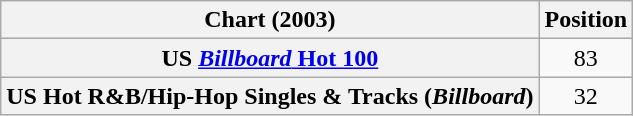<table class="wikitable sortable plainrowheaders" style="text-align:center">
<tr>
<th>Chart (2003)</th>
<th>Position</th>
</tr>
<tr>
<th scope="row">US <a href='#'><em>Billboard</em> Hot 100</a></th>
<td>83</td>
</tr>
<tr>
<th scope="row">US Hot R&B/Hip-Hop Singles & Tracks (<em>Billboard</em>)</th>
<td>32</td>
</tr>
</table>
